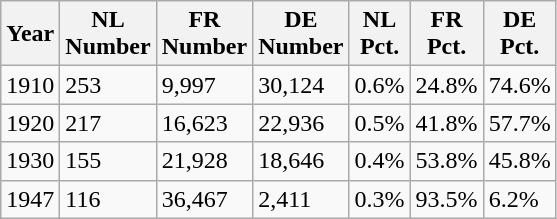<table class="wikitable">
<tr>
<th>Year</th>
<th>NL<br>Number</th>
<th>FR<br>Number</th>
<th>DE<br>Number</th>
<th>NL<br>Pct.</th>
<th>FR<br>Pct.</th>
<th>DE<br>Pct.</th>
</tr>
<tr>
<td>1910</td>
<td>253</td>
<td>9,997</td>
<td>30,124</td>
<td>0.6%</td>
<td>24.8%</td>
<td>74.6%</td>
</tr>
<tr>
<td>1920</td>
<td>217</td>
<td>16,623</td>
<td>22,936</td>
<td>0.5%</td>
<td>41.8%</td>
<td>57.7%</td>
</tr>
<tr>
<td>1930</td>
<td>155</td>
<td>21,928</td>
<td>18,646</td>
<td>0.4%</td>
<td>53.8%</td>
<td>45.8%</td>
</tr>
<tr>
<td>1947</td>
<td>116</td>
<td>36,467</td>
<td>2,411</td>
<td>0.3%</td>
<td>93.5%</td>
<td>6.2%</td>
</tr>
</table>
